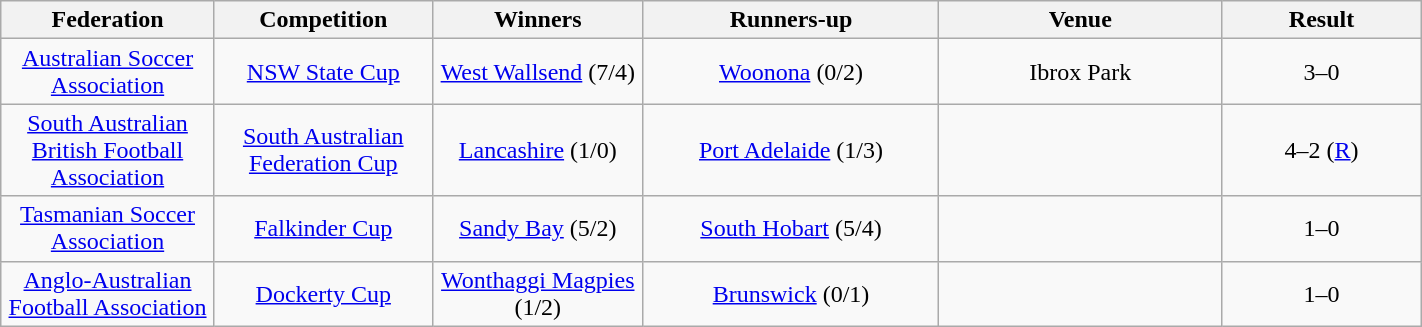<table class="wikitable" width="75%">
<tr>
<th style="width:10em">Federation</th>
<th style="width:10em">Competition</th>
<th style="width:10em">Winners</th>
<th style="width:15em">Runners-up</th>
<th style="width:15em">Venue</th>
<th style="width:10em">Result</th>
</tr>
<tr>
<td align="center"><a href='#'>Australian Soccer Association</a></td>
<td align="center"><a href='#'>NSW State Cup</a></td>
<td align="center"><a href='#'>West Wallsend</a> (7/4)</td>
<td align="center"><a href='#'>Woonona</a> (0/2)</td>
<td align="center">Ibrox Park</td>
<td align="center">3–0</td>
</tr>
<tr>
<td align="center"><a href='#'>South Australian British Football Association</a></td>
<td align="center"><a href='#'>South Australian Federation Cup</a></td>
<td align="center"><a href='#'>Lancashire</a> (1/0)</td>
<td align="center"><a href='#'>Port Adelaide</a> (1/3)</td>
<td align="center"></td>
<td align="center">4–2 (<a href='#'>R</a>)</td>
</tr>
<tr>
<td align="center"><a href='#'>Tasmanian Soccer Association</a></td>
<td align="center"><a href='#'>Falkinder Cup</a></td>
<td align="center"><a href='#'>Sandy Bay</a> (5/2)</td>
<td align="center"><a href='#'>South Hobart</a> (5/4)</td>
<td align="center"></td>
<td align="center">1–0</td>
</tr>
<tr>
<td align="center"><a href='#'>Anglo-Australian Football Association</a></td>
<td align="center"><a href='#'>Dockerty Cup</a></td>
<td align="center"><a href='#'>Wonthaggi Magpies</a> (1/2)</td>
<td align="center"><a href='#'>Brunswick</a> (0/1)</td>
<td align="center"></td>
<td align="center">1–0</td>
</tr>
</table>
